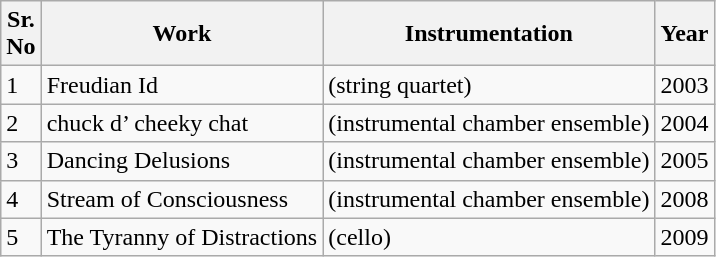<table class="wikitable">
<tr>
<th>Sr.<br>No</th>
<th>Work</th>
<th>Instrumentation</th>
<th>Year</th>
</tr>
<tr>
<td>1</td>
<td>Freudian Id</td>
<td>(string quartet)</td>
<td>2003</td>
</tr>
<tr>
<td>2</td>
<td>chuck d’ cheeky chat</td>
<td>(instrumental chamber ensemble)</td>
<td>2004</td>
</tr>
<tr>
<td>3</td>
<td>Dancing Delusions</td>
<td>(instrumental chamber ensemble)</td>
<td>2005</td>
</tr>
<tr>
<td>4</td>
<td>Stream of Consciousness</td>
<td>(instrumental chamber ensemble)</td>
<td>2008</td>
</tr>
<tr>
<td>5</td>
<td>The Tyranny of Distractions</td>
<td>(cello)</td>
<td>2009</td>
</tr>
</table>
